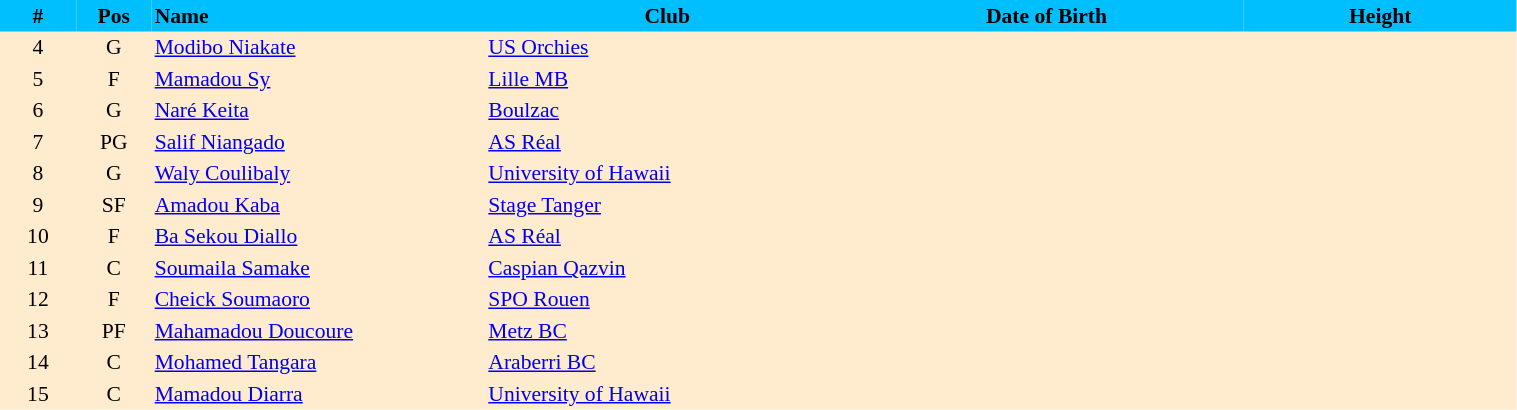<table border=0 cellpadding=2 cellspacing=0  |- bgcolor=#FFECCE style="text-align:center; font-size:90%;" width=80%>
<tr bgcolor=#00BFFF>
<th width=5%>#</th>
<th width=5%>Pos</th>
<th width=22% align=left>Name</th>
<th width=24%>Club</th>
<th width=26%>Date of Birth</th>
<th width=18%>Height</th>
</tr>
<tr>
<td>4</td>
<td>G</td>
<td align=left><a href='#'>Modibo Niakate</a></td>
<td align=left> <a href='#'>US Orchies</a></td>
<td align=left></td>
<td></td>
</tr>
<tr>
<td>5</td>
<td>F</td>
<td align=left><a href='#'>Mamadou Sy</a></td>
<td align=left> <a href='#'>Lille MB</a></td>
<td align=left></td>
<td></td>
</tr>
<tr>
<td>6</td>
<td>G</td>
<td align=left><a href='#'>Naré Keita</a></td>
<td align=left> <a href='#'>Boulzac</a></td>
<td align=left></td>
<td></td>
</tr>
<tr>
<td>7</td>
<td>PG</td>
<td align=left><a href='#'>Salif Niangado</a></td>
<td align=left> <a href='#'>AS Réal</a></td>
<td align=left></td>
<td></td>
</tr>
<tr>
<td>8</td>
<td>G</td>
<td align=left><a href='#'>Waly Coulibaly</a></td>
<td align=left> <a href='#'>University of Hawaii</a></td>
<td align=left></td>
<td></td>
</tr>
<tr>
<td>9</td>
<td>SF</td>
<td align=left><a href='#'>Amadou Kaba</a></td>
<td align=left> <a href='#'>Stage Tanger</a></td>
<td align=left></td>
<td></td>
</tr>
<tr>
<td>10</td>
<td>F</td>
<td align=left><a href='#'>Ba Sekou Diallo</a></td>
<td align=left> <a href='#'>AS Réal</a></td>
<td align=left></td>
<td></td>
</tr>
<tr>
<td>11</td>
<td>C</td>
<td align=left><a href='#'>Soumaila Samake</a></td>
<td align=left> <a href='#'>Caspian Qazvin</a></td>
<td align=left></td>
<td></td>
</tr>
<tr>
<td>12</td>
<td>F</td>
<td align=left><a href='#'>Cheick Soumaoro</a></td>
<td align=left> <a href='#'>SPO Rouen</a></td>
<td align=left></td>
<td></td>
</tr>
<tr>
<td>13</td>
<td>PF</td>
<td align=left><a href='#'>Mahamadou Doucoure</a></td>
<td align=left> <a href='#'>Metz BC</a></td>
<td align=left></td>
<td></td>
</tr>
<tr>
<td>14</td>
<td>C</td>
<td align=left><a href='#'>Mohamed Tangara</a></td>
<td align=left> <a href='#'>Araberri BC</a></td>
<td align=left></td>
<td></td>
</tr>
<tr>
<td>15</td>
<td>C</td>
<td align=left><a href='#'>Mamadou Diarra</a></td>
<td align=left> <a href='#'>University of Hawaii</a></td>
<td align=left></td>
<td></td>
</tr>
</table>
